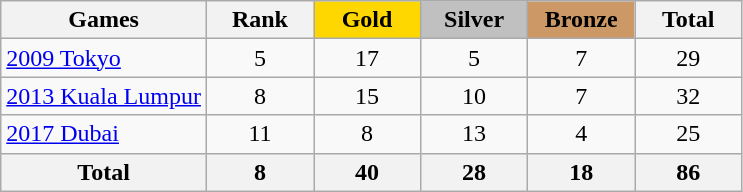<table class="wikitable sortable" style="margin-top:0em; text-align:center; font-size:100%;">
<tr>
<th>Games</th>
<th style="width:4em;">Rank</th>
<th style="background:gold; width:4em;"><strong>Gold</strong></th>
<th style="background:silver; width:4em;"><strong>Silver</strong></th>
<th style="background:#cc9966; width:4em;"><strong>Bronze</strong></th>
<th style="width:4em;">Total</th>
</tr>
<tr>
<td align=left><a href='#'>2009 Tokyo</a></td>
<td>5</td>
<td>17</td>
<td>5</td>
<td>7</td>
<td>29</td>
</tr>
<tr>
<td align=left><a href='#'>2013 Kuala Lumpur</a></td>
<td>8</td>
<td>15</td>
<td>10</td>
<td>7</td>
<td>32</td>
</tr>
<tr>
<td align=left><a href='#'>2017 Dubai</a></td>
<td>11</td>
<td>8</td>
<td>13</td>
<td>4</td>
<td>25</td>
</tr>
<tr>
<th>Total</th>
<th>8</th>
<th>40</th>
<th>28</th>
<th>18</th>
<th>86</th>
</tr>
</table>
